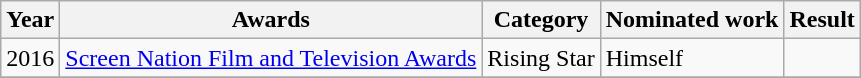<table class="wikitable">
<tr>
<th scope="col">Year</th>
<th scope="col">Awards</th>
<th>Category</th>
<th scope="col">Nominated work</th>
<th scope="col">Result</th>
</tr>
<tr>
<td>2016</td>
<td><a href='#'>Screen Nation Film and Television Awards</a></td>
<td>Rising Star</td>
<td>Himself</td>
<td></td>
</tr>
<tr>
</tr>
</table>
